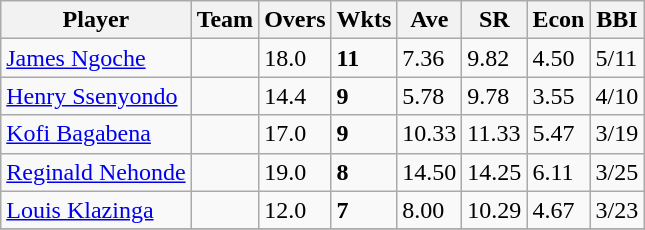<table class="wikitable sortable">
<tr>
<th>Player</th>
<th>Team</th>
<th>Overs</th>
<th>Wkts</th>
<th>Ave</th>
<th>SR</th>
<th>Econ</th>
<th>BBI</th>
</tr>
<tr>
<td><a href='#'>James Ngoche</a></td>
<td></td>
<td>18.0</td>
<td><strong>11</strong></td>
<td>7.36</td>
<td>9.82</td>
<td>4.50</td>
<td>5/11</td>
</tr>
<tr>
<td><a href='#'>Henry Ssenyondo</a></td>
<td></td>
<td>14.4</td>
<td><strong>9</strong></td>
<td>5.78</td>
<td>9.78</td>
<td>3.55</td>
<td>4/10</td>
</tr>
<tr>
<td><a href='#'>Kofi Bagabena</a></td>
<td></td>
<td>17.0</td>
<td><strong>9</strong></td>
<td>10.33</td>
<td>11.33</td>
<td>5.47</td>
<td>3/19</td>
</tr>
<tr>
<td><a href='#'>Reginald Nehonde</a></td>
<td></td>
<td>19.0</td>
<td><strong>8</strong></td>
<td>14.50</td>
<td>14.25</td>
<td>6.11</td>
<td>3/25</td>
</tr>
<tr>
<td><a href='#'>Louis Klazinga</a></td>
<td></td>
<td>12.0</td>
<td><strong>7</strong></td>
<td>8.00</td>
<td>10.29</td>
<td>4.67</td>
<td>3/23</td>
</tr>
<tr>
</tr>
</table>
